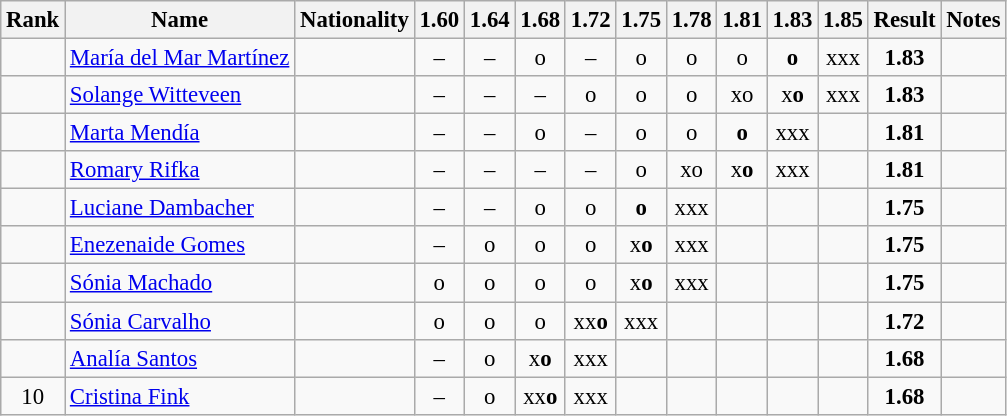<table class="wikitable sortable" style="text-align:center;font-size:95%">
<tr>
<th>Rank</th>
<th>Name</th>
<th>Nationality</th>
<th>1.60</th>
<th>1.64</th>
<th>1.68</th>
<th>1.72</th>
<th>1.75</th>
<th>1.78</th>
<th>1.81</th>
<th>1.83</th>
<th>1.85</th>
<th>Result</th>
<th>Notes</th>
</tr>
<tr>
<td></td>
<td align=left><a href='#'>María del Mar Martínez</a></td>
<td align=left></td>
<td>–</td>
<td>–</td>
<td>o</td>
<td>–</td>
<td>o</td>
<td>o</td>
<td>o</td>
<td><strong>o</strong></td>
<td>xxx</td>
<td><strong>1.83</strong></td>
<td></td>
</tr>
<tr>
<td></td>
<td align=left><a href='#'>Solange Witteveen</a></td>
<td align=left></td>
<td>–</td>
<td>–</td>
<td>–</td>
<td>o</td>
<td>o</td>
<td>o</td>
<td>xo</td>
<td>x<strong>o</strong></td>
<td>xxx</td>
<td><strong>1.83</strong></td>
<td></td>
</tr>
<tr>
<td></td>
<td align=left><a href='#'>Marta Mendía</a></td>
<td align=left></td>
<td>–</td>
<td>–</td>
<td>o</td>
<td>–</td>
<td>o</td>
<td>o</td>
<td><strong>o</strong></td>
<td>xxx</td>
<td></td>
<td><strong>1.81</strong></td>
<td></td>
</tr>
<tr>
<td></td>
<td align=left><a href='#'>Romary Rifka</a></td>
<td align=left></td>
<td>–</td>
<td>–</td>
<td>–</td>
<td>–</td>
<td>o</td>
<td>xo</td>
<td>x<strong>o</strong></td>
<td>xxx</td>
<td></td>
<td><strong>1.81</strong></td>
<td></td>
</tr>
<tr>
<td></td>
<td align=left><a href='#'>Luciane Dambacher</a></td>
<td align=left></td>
<td>–</td>
<td>–</td>
<td>o</td>
<td>o</td>
<td><strong>o</strong></td>
<td>xxx</td>
<td></td>
<td></td>
<td></td>
<td><strong>1.75</strong></td>
<td></td>
</tr>
<tr>
<td></td>
<td align=left><a href='#'>Enezenaide Gomes</a></td>
<td align=left></td>
<td>–</td>
<td>o</td>
<td>o</td>
<td>o</td>
<td>x<strong>o</strong></td>
<td>xxx</td>
<td></td>
<td></td>
<td></td>
<td><strong>1.75</strong></td>
<td></td>
</tr>
<tr>
<td></td>
<td align=left><a href='#'>Sónia Machado</a></td>
<td align=left></td>
<td>o</td>
<td>o</td>
<td>o</td>
<td>o</td>
<td>x<strong>o</strong></td>
<td>xxx</td>
<td></td>
<td></td>
<td></td>
<td><strong>1.75</strong></td>
<td></td>
</tr>
<tr>
<td></td>
<td align=left><a href='#'>Sónia Carvalho</a></td>
<td align=left></td>
<td>o</td>
<td>o</td>
<td>o</td>
<td>xx<strong>o</strong></td>
<td>xxx</td>
<td></td>
<td></td>
<td></td>
<td></td>
<td><strong>1.72</strong></td>
<td></td>
</tr>
<tr>
<td></td>
<td align=left><a href='#'>Analía Santos</a></td>
<td align=left></td>
<td>–</td>
<td>o</td>
<td>x<strong>o</strong></td>
<td>xxx</td>
<td></td>
<td></td>
<td></td>
<td></td>
<td></td>
<td><strong>1.68</strong></td>
<td></td>
</tr>
<tr>
<td>10</td>
<td align=left><a href='#'>Cristina Fink</a></td>
<td align=left></td>
<td>–</td>
<td>o</td>
<td>xx<strong>o</strong></td>
<td>xxx</td>
<td></td>
<td></td>
<td></td>
<td></td>
<td></td>
<td><strong>1.68</strong></td>
<td></td>
</tr>
</table>
